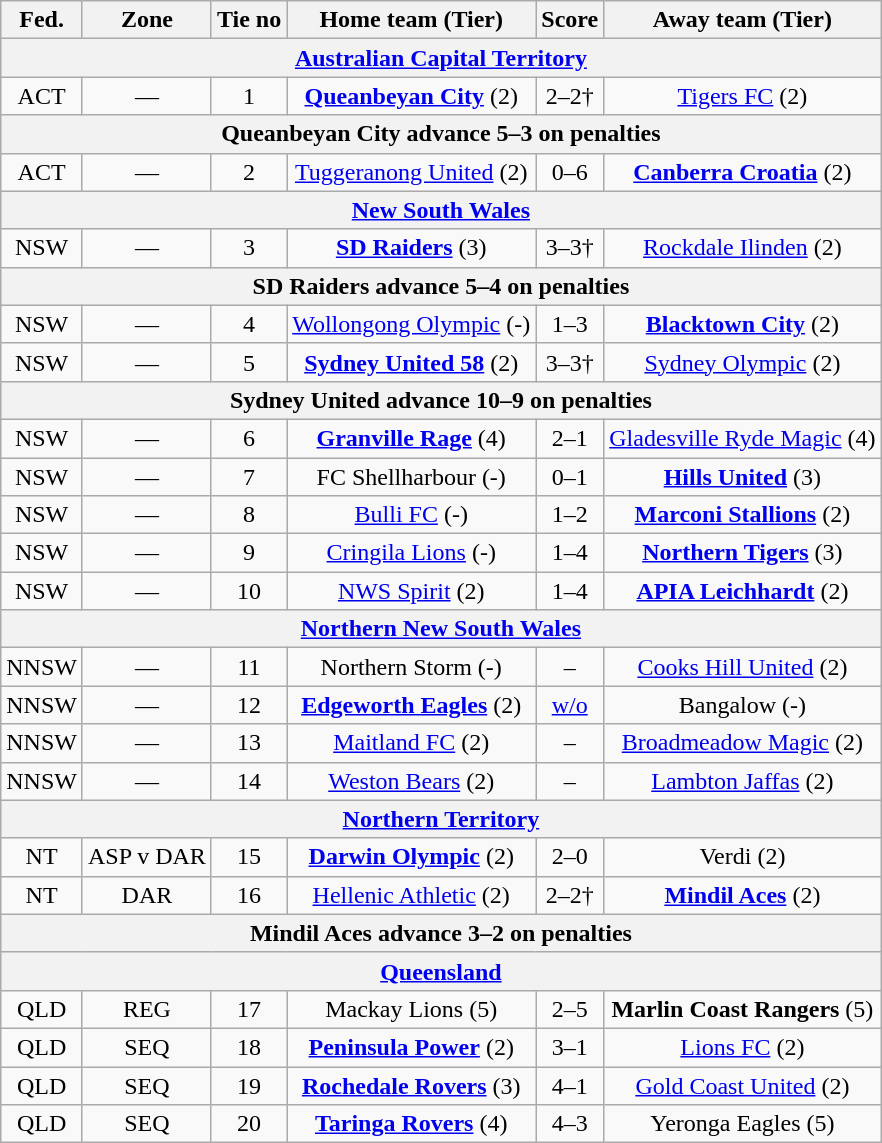<table class="wikitable" style="text-align:center">
<tr>
<th>Fed.</th>
<th>Zone</th>
<th>Tie no</th>
<th>Home team (Tier)</th>
<th>Score</th>
<th>Away team (Tier)</th>
</tr>
<tr>
<th colspan=6><a href='#'>Australian Capital Territory</a></th>
</tr>
<tr>
<td>ACT</td>
<td>—</td>
<td>1</td>
<td><strong><a href='#'>Queanbeyan City</a></strong> (2)</td>
<td>2–2†</td>
<td><a href='#'>Tigers FC</a> (2)</td>
</tr>
<tr>
<th colspan=6>Queanbeyan City advance 5–3 on penalties</th>
</tr>
<tr>
<td>ACT</td>
<td>—</td>
<td>2</td>
<td><a href='#'>Tuggeranong United</a> (2)</td>
<td>0–6</td>
<td><strong><a href='#'>Canberra Croatia</a></strong> (2)</td>
</tr>
<tr>
<th colspan=6><a href='#'>New South Wales</a></th>
</tr>
<tr>
<td>NSW</td>
<td>—</td>
<td>3</td>
<td><strong><a href='#'>SD Raiders</a></strong> (3)</td>
<td>3–3†</td>
<td><a href='#'>Rockdale Ilinden</a> (2)</td>
</tr>
<tr>
<th colspan=6>SD Raiders advance 5–4 on penalties</th>
</tr>
<tr>
<td>NSW</td>
<td>—</td>
<td>4</td>
<td><a href='#'>Wollongong Olympic</a> (-)</td>
<td>1–3</td>
<td><strong><a href='#'>Blacktown City</a></strong> (2)</td>
</tr>
<tr>
<td>NSW</td>
<td>—</td>
<td>5</td>
<td><strong><a href='#'>Sydney United 58</a></strong> (2)</td>
<td>3–3†</td>
<td><a href='#'>Sydney Olympic</a> (2)</td>
</tr>
<tr>
<th colspan=6>Sydney United advance 10–9 on penalties</th>
</tr>
<tr>
<td>NSW</td>
<td>—</td>
<td>6</td>
<td><strong><a href='#'>Granville Rage</a></strong> (4)</td>
<td>2–1</td>
<td><a href='#'>Gladesville Ryde Magic</a> (4)</td>
</tr>
<tr>
<td>NSW</td>
<td>—</td>
<td>7</td>
<td>FC Shellharbour (-)</td>
<td>0–1</td>
<td><strong><a href='#'>Hills United</a></strong> (3)</td>
</tr>
<tr>
<td>NSW</td>
<td>—</td>
<td>8</td>
<td><a href='#'>Bulli FC</a> (-)</td>
<td>1–2</td>
<td><strong><a href='#'>Marconi Stallions</a></strong> (2)</td>
</tr>
<tr>
<td>NSW</td>
<td>—</td>
<td>9</td>
<td><a href='#'>Cringila Lions</a> (-)</td>
<td>1–4</td>
<td><strong><a href='#'>Northern Tigers</a></strong> (3)</td>
</tr>
<tr>
<td>NSW</td>
<td>—</td>
<td>10</td>
<td><a href='#'>NWS Spirit</a> (2)</td>
<td>1–4</td>
<td><strong><a href='#'>APIA Leichhardt</a></strong> (2)</td>
</tr>
<tr>
<th colspan=6><a href='#'>Northern New South Wales</a></th>
</tr>
<tr>
<td>NNSW</td>
<td>—</td>
<td>11</td>
<td>Northern Storm (-)</td>
<td>–</td>
<td><a href='#'>Cooks Hill United</a> (2)</td>
</tr>
<tr>
<td>NNSW</td>
<td>—</td>
<td>12</td>
<td><strong><a href='#'>Edgeworth Eagles</a></strong> (2)</td>
<td><a href='#'>w/o</a></td>
<td>Bangalow (-)</td>
</tr>
<tr>
<td>NNSW</td>
<td>—</td>
<td>13</td>
<td><a href='#'>Maitland FC</a> (2)</td>
<td>–</td>
<td><a href='#'>Broadmeadow Magic</a> (2)</td>
</tr>
<tr>
<td>NNSW</td>
<td>—</td>
<td>14</td>
<td><a href='#'>Weston Bears</a> (2)</td>
<td>–</td>
<td><a href='#'>Lambton Jaffas</a> (2)</td>
</tr>
<tr>
<th colspan=6><a href='#'>Northern Territory</a></th>
</tr>
<tr>
<td>NT</td>
<td>ASP v DAR</td>
<td>15</td>
<td><strong><a href='#'>Darwin Olympic</a></strong> (2)</td>
<td>2–0</td>
<td>Verdi (2)</td>
</tr>
<tr>
<td>NT</td>
<td>DAR</td>
<td>16</td>
<td><a href='#'>Hellenic Athletic</a> (2)</td>
<td>2–2†</td>
<td><strong><a href='#'>Mindil Aces</a></strong> (2)</td>
</tr>
<tr>
<th colspan=6>Mindil Aces advance 3–2 on penalties</th>
</tr>
<tr>
<th colspan=6><a href='#'>Queensland</a></th>
</tr>
<tr>
<td>QLD</td>
<td>REG</td>
<td>17</td>
<td>Mackay Lions (5)</td>
<td>2–5</td>
<td><strong>Marlin Coast Rangers</strong> (5)</td>
</tr>
<tr>
<td>QLD</td>
<td>SEQ</td>
<td>18</td>
<td><strong><a href='#'>Peninsula Power</a></strong> (2)</td>
<td>3–1</td>
<td><a href='#'>Lions FC</a> (2)</td>
</tr>
<tr>
<td>QLD</td>
<td>SEQ</td>
<td>19</td>
<td><strong><a href='#'>Rochedale Rovers</a></strong> (3)</td>
<td>4–1</td>
<td><a href='#'>Gold Coast United</a> (2)</td>
</tr>
<tr>
<td>QLD</td>
<td>SEQ</td>
<td>20</td>
<td><strong><a href='#'>Taringa Rovers</a></strong> (4)</td>
<td>4–3</td>
<td>Yeronga Eagles (5)</td>
</tr>
</table>
